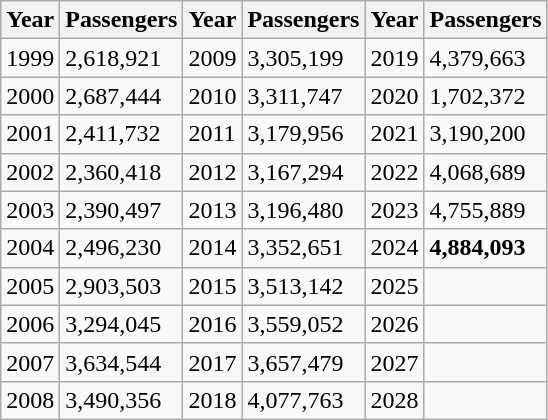<table class="wikitable">
<tr>
<th>Year</th>
<th>Passengers</th>
<th>Year</th>
<th>Passengers</th>
<th>Year</th>
<th>Passengers</th>
</tr>
<tr>
<td>1999</td>
<td>2,618,921</td>
<td>2009</td>
<td>3,305,199</td>
<td>2019</td>
<td>4,379,663</td>
</tr>
<tr>
<td>2000</td>
<td>2,687,444</td>
<td>2010</td>
<td>3,311,747</td>
<td>2020</td>
<td>1,702,372</td>
</tr>
<tr>
<td>2001</td>
<td>2,411,732</td>
<td>2011</td>
<td>3,179,956</td>
<td>2021</td>
<td>3,190,200</td>
</tr>
<tr>
<td>2002</td>
<td>2,360,418</td>
<td>2012</td>
<td>3,167,294</td>
<td>2022</td>
<td>4,068,689</td>
</tr>
<tr>
<td>2003</td>
<td>2,390,497</td>
<td>2013</td>
<td>3,196,480</td>
<td>2023</td>
<td>4,755,889</td>
</tr>
<tr>
<td>2004</td>
<td>2,496,230</td>
<td>2014</td>
<td>3,352,651</td>
<td>2024</td>
<td><strong>4,884,093</strong></td>
</tr>
<tr>
<td>2005</td>
<td>2,903,503</td>
<td>2015</td>
<td>3,513,142</td>
<td>2025</td>
<td></td>
</tr>
<tr>
<td>2006</td>
<td>3,294,045</td>
<td>2016</td>
<td>3,559,052</td>
<td>2026</td>
<td></td>
</tr>
<tr>
<td>2007</td>
<td>3,634,544</td>
<td>2017</td>
<td>3,657,479</td>
<td>2027</td>
<td></td>
</tr>
<tr>
<td>2008</td>
<td>3,490,356</td>
<td>2018</td>
<td>4,077,763</td>
<td>2028</td>
<td></td>
</tr>
</table>
